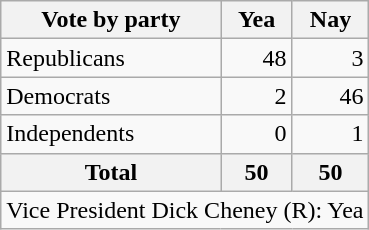<table class=wikitable>
<tr>
<th>Vote by party</th>
<th>Yea</th>
<th>Nay</th>
</tr>
<tr>
<td>Republicans</td>
<td align="right">48</td>
<td align="right">3</td>
</tr>
<tr>
<td>Democrats</td>
<td align="right">2</td>
<td align="right">46</td>
</tr>
<tr>
<td>Independents</td>
<td align="right">0</td>
<td align="right">1</td>
</tr>
<tr>
<th>Total</th>
<th>50</th>
<th>50</th>
</tr>
<tr>
<td colspan=3>Vice President Dick Cheney (R): Yea</td>
</tr>
</table>
